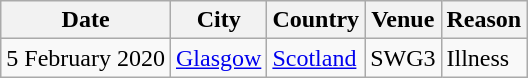<table class="wikitable">
<tr>
<th>Date</th>
<th>City</th>
<th>Country</th>
<th>Venue</th>
<th>Reason</th>
</tr>
<tr>
<td>5 February 2020</td>
<td><a href='#'>Glasgow</a></td>
<td><a href='#'>Scotland</a></td>
<td>SWG3</td>
<td>Illness</td>
</tr>
</table>
